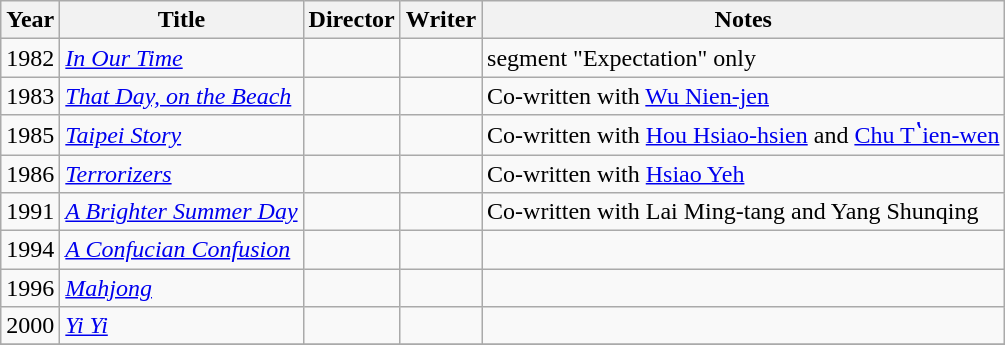<table class="wikitable">
<tr>
<th>Year</th>
<th>Title</th>
<th>Director</th>
<th>Writer</th>
<th>Notes</th>
</tr>
<tr>
<td>1982</td>
<td><em><a href='#'>In Our Time</a></em></td>
<td></td>
<td></td>
<td>segment "Expectation" only</td>
</tr>
<tr>
<td>1983</td>
<td><em><a href='#'>That Day, on the Beach</a></em></td>
<td></td>
<td></td>
<td>Co-written with <a href='#'>Wu Nien-jen</a></td>
</tr>
<tr>
<td>1985</td>
<td><em><a href='#'>Taipei Story</a></em></td>
<td></td>
<td></td>
<td>Co-written with <a href='#'>Hou Hsiao-hsien</a> and <a href='#'>Chu Tʽien-wen</a></td>
</tr>
<tr>
<td>1986</td>
<td><em><a href='#'>Terrorizers</a></em></td>
<td></td>
<td></td>
<td>Co-written with <a href='#'>Hsiao Yeh</a></td>
</tr>
<tr>
<td>1991</td>
<td><em><a href='#'>A Brighter Summer Day</a></em></td>
<td></td>
<td></td>
<td>Co-written with Lai Ming-tang and Yang Shunqing</td>
</tr>
<tr>
<td>1994</td>
<td><em><a href='#'>A Confucian Confusion</a></em></td>
<td></td>
<td></td>
<td></td>
</tr>
<tr>
<td>1996</td>
<td><em><a href='#'>Mahjong</a></em></td>
<td></td>
<td></td>
<td></td>
</tr>
<tr>
<td>2000</td>
<td><em><a href='#'>Yi Yi</a></em></td>
<td></td>
<td></td>
<td></td>
</tr>
<tr>
</tr>
</table>
